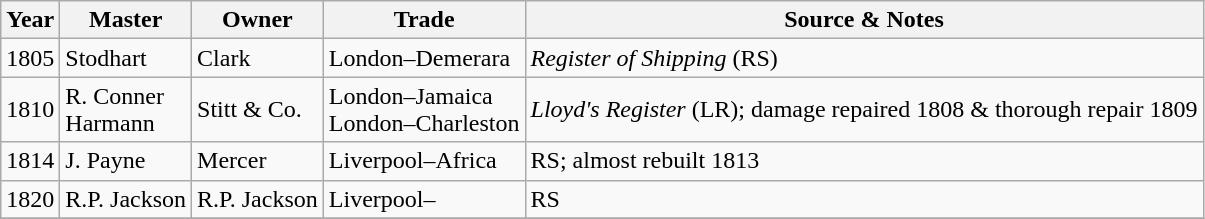<table class="sortable wikitable">
<tr>
<th>Year</th>
<th>Master</th>
<th>Owner</th>
<th>Trade</th>
<th>Source & Notes</th>
</tr>
<tr>
<td>1805</td>
<td>Stodhart</td>
<td>Clark</td>
<td>London–Demerara</td>
<td><em>Register of Shipping</em> (RS)</td>
</tr>
<tr>
<td>1810</td>
<td>R. Conner<br>Harmann</td>
<td>Stitt & Co.</td>
<td>London–Jamaica<br>London–Charleston</td>
<td><em>Lloyd's Register</em> (LR); damage repaired 1808 & thorough repair 1809</td>
</tr>
<tr>
<td>1814</td>
<td>J. Payne</td>
<td>Mercer</td>
<td>Liverpool–Africa</td>
<td>RS; almost rebuilt 1813</td>
</tr>
<tr>
<td>1820</td>
<td>R.P. Jackson</td>
<td>R.P. Jackson</td>
<td>Liverpool–</td>
<td>RS</td>
</tr>
<tr>
</tr>
</table>
